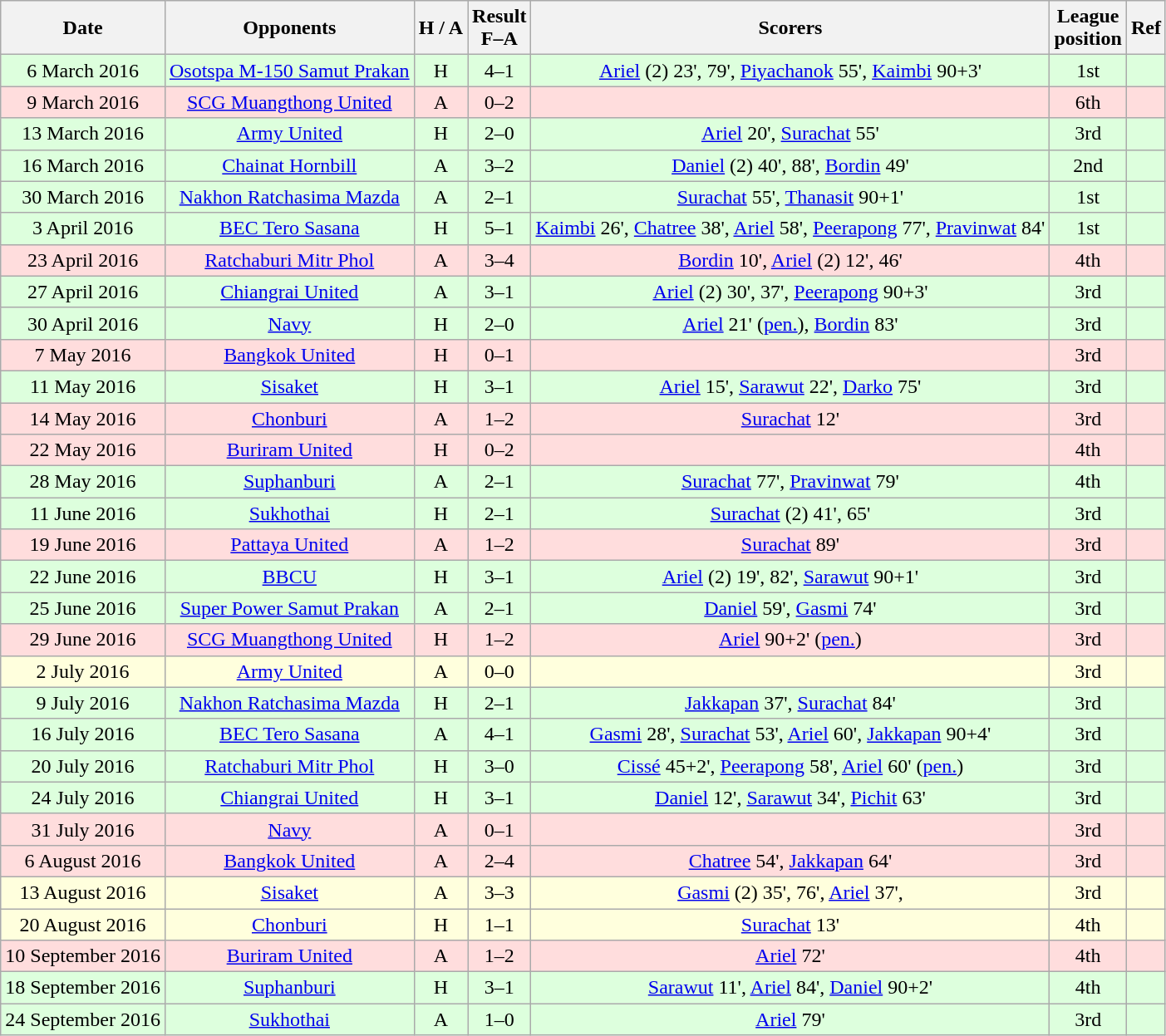<table class="wikitable" style="text-align:center">
<tr>
<th>Date</th>
<th>Opponents</th>
<th>H / A</th>
<th>Result<br>F–A</th>
<th>Scorers</th>
<th>League<br>position</th>
<th>Ref</th>
</tr>
<tr bgcolor="#ddffdd">
<td>6 March 2016</td>
<td><a href='#'>Osotspa M-150 Samut Prakan</a></td>
<td>H</td>
<td>4–1</td>
<td><a href='#'>Ariel</a> (2) 23', 79', <a href='#'>Piyachanok</a> 55', <a href='#'>Kaimbi</a> 90+3'</td>
<td>1st</td>
<td></td>
</tr>
<tr bgcolor="#ffdddd">
<td>9 March 2016</td>
<td><a href='#'>SCG Muangthong United</a></td>
<td>A</td>
<td>0–2</td>
<td></td>
<td>6th</td>
<td></td>
</tr>
<tr bgcolor="#ddffdd">
<td>13 March 2016</td>
<td><a href='#'>Army United</a></td>
<td>H</td>
<td>2–0</td>
<td><a href='#'>Ariel</a> 20', <a href='#'>Surachat</a> 55'</td>
<td>3rd</td>
<td></td>
</tr>
<tr bgcolor="#ddffdd">
<td>16 March 2016</td>
<td><a href='#'>Chainat Hornbill</a></td>
<td>A</td>
<td>3–2</td>
<td><a href='#'>Daniel</a> (2) 40', 88', <a href='#'>Bordin</a> 49'</td>
<td>2nd</td>
<td></td>
</tr>
<tr bgcolor="#ddffdd">
<td>30 March 2016</td>
<td><a href='#'>Nakhon Ratchasima Mazda</a></td>
<td>A</td>
<td>2–1</td>
<td><a href='#'>Surachat</a> 55', <a href='#'>Thanasit</a> 90+1'</td>
<td>1st</td>
<td></td>
</tr>
<tr bgcolor="#ddffdd">
<td>3 April 2016</td>
<td><a href='#'>BEC Tero Sasana</a></td>
<td>H</td>
<td>5–1</td>
<td><a href='#'>Kaimbi</a> 26', <a href='#'>Chatree</a> 38', <a href='#'>Ariel</a> 58', <a href='#'>Peerapong</a> 77', <a href='#'>Pravinwat</a> 84'</td>
<td>1st</td>
<td></td>
</tr>
<tr bgcolor="#ffdddd">
<td>23 April 2016</td>
<td><a href='#'>Ratchaburi Mitr Phol</a></td>
<td>A</td>
<td>3–4</td>
<td><a href='#'>Bordin</a> 10', <a href='#'>Ariel</a> (2) 12', 46'</td>
<td>4th</td>
<td></td>
</tr>
<tr bgcolor="#ddffdd">
<td>27 April 2016</td>
<td><a href='#'>Chiangrai United</a></td>
<td>A</td>
<td>3–1</td>
<td><a href='#'>Ariel</a> (2) 30', 37', <a href='#'>Peerapong</a> 90+3'</td>
<td>3rd</td>
<td></td>
</tr>
<tr bgcolor="#ddffdd">
<td>30 April 2016</td>
<td><a href='#'>Navy</a></td>
<td>H</td>
<td>2–0</td>
<td><a href='#'>Ariel</a> 21' (<a href='#'>pen.</a>), <a href='#'>Bordin</a> 83'</td>
<td>3rd</td>
<td></td>
</tr>
<tr bgcolor="#ffdddd">
<td>7 May 2016</td>
<td><a href='#'>Bangkok United</a></td>
<td>H</td>
<td>0–1</td>
<td></td>
<td>3rd</td>
<td></td>
</tr>
<tr bgcolor="#ddffdd">
<td>11 May 2016</td>
<td><a href='#'>Sisaket</a></td>
<td>H</td>
<td>3–1</td>
<td><a href='#'>Ariel</a> 15', <a href='#'>Sarawut</a> 22', <a href='#'>Darko</a> 75'</td>
<td>3rd</td>
<td></td>
</tr>
<tr bgcolor="#ffdddd">
<td>14 May 2016</td>
<td><a href='#'>Chonburi</a></td>
<td>A</td>
<td>1–2</td>
<td><a href='#'>Surachat</a> 12'</td>
<td>3rd</td>
<td></td>
</tr>
<tr bgcolor="#ffdddd">
<td>22 May 2016</td>
<td><a href='#'>Buriram United</a></td>
<td>H</td>
<td>0–2</td>
<td></td>
<td>4th</td>
<td></td>
</tr>
<tr bgcolor="#ddffdd">
<td>28 May 2016</td>
<td><a href='#'>Suphanburi</a></td>
<td>A</td>
<td>2–1</td>
<td><a href='#'>Surachat</a> 77', <a href='#'>Pravinwat</a> 79'</td>
<td>4th</td>
<td></td>
</tr>
<tr bgcolor="#ddffdd">
<td>11 June 2016</td>
<td><a href='#'>Sukhothai</a></td>
<td>H</td>
<td>2–1</td>
<td><a href='#'>Surachat</a> (2) 41', 65'</td>
<td>3rd</td>
<td></td>
</tr>
<tr bgcolor="#ffdddd">
<td>19 June 2016</td>
<td><a href='#'>Pattaya United</a></td>
<td>A</td>
<td>1–2</td>
<td><a href='#'>Surachat</a> 89'</td>
<td>3rd</td>
<td></td>
</tr>
<tr bgcolor="#ddffdd">
<td>22 June 2016</td>
<td><a href='#'>BBCU</a></td>
<td>H</td>
<td>3–1</td>
<td><a href='#'>Ariel</a> (2) 19', 82', <a href='#'>Sarawut</a> 90+1'</td>
<td>3rd</td>
<td></td>
</tr>
<tr bgcolor="#ddffdd">
<td>25 June 2016</td>
<td><a href='#'>Super Power Samut Prakan</a></td>
<td>A</td>
<td>2–1</td>
<td><a href='#'>Daniel</a> 59', <a href='#'>Gasmi</a> 74'</td>
<td>3rd</td>
<td></td>
</tr>
<tr bgcolor="#ffdddd">
<td>29 June 2016</td>
<td><a href='#'>SCG Muangthong United</a></td>
<td>H</td>
<td>1–2</td>
<td><a href='#'>Ariel</a> 90+2' (<a href='#'>pen.</a>)</td>
<td>3rd</td>
<td></td>
</tr>
<tr bgcolor="#ffffdd">
<td>2 July 2016</td>
<td><a href='#'>Army United</a></td>
<td>A</td>
<td>0–0</td>
<td></td>
<td>3rd</td>
<td></td>
</tr>
<tr bgcolor="#ddffdd">
<td>9 July 2016</td>
<td><a href='#'>Nakhon Ratchasima Mazda</a></td>
<td>H</td>
<td>2–1</td>
<td><a href='#'>Jakkapan</a> 37', <a href='#'>Surachat</a> 84'</td>
<td>3rd</td>
<td></td>
</tr>
<tr bgcolor="#ddffdd">
<td>16 July 2016</td>
<td><a href='#'>BEC Tero Sasana</a></td>
<td>A</td>
<td>4–1</td>
<td><a href='#'>Gasmi</a> 28', <a href='#'>Surachat</a> 53', <a href='#'>Ariel</a> 60', <a href='#'>Jakkapan</a> 90+4'</td>
<td>3rd</td>
<td></td>
</tr>
<tr bgcolor="#ddffdd">
<td>20 July 2016</td>
<td><a href='#'>Ratchaburi Mitr Phol</a></td>
<td>H</td>
<td>3–0</td>
<td><a href='#'>Cissé</a> 45+2', <a href='#'>Peerapong</a> 58', <a href='#'>Ariel</a> 60' (<a href='#'>pen.</a>)</td>
<td>3rd</td>
<td></td>
</tr>
<tr bgcolor="#ddffdd">
<td>24 July 2016</td>
<td><a href='#'>Chiangrai United</a></td>
<td>H</td>
<td>3–1</td>
<td><a href='#'>Daniel</a> 12', <a href='#'>Sarawut</a> 34', <a href='#'>Pichit</a> 63'</td>
<td>3rd</td>
<td></td>
</tr>
<tr bgcolor="#ffdddd">
<td>31 July 2016</td>
<td><a href='#'>Navy</a></td>
<td>A</td>
<td>0–1</td>
<td></td>
<td>3rd</td>
<td></td>
</tr>
<tr bgcolor="#ffdddd">
<td>6 August 2016</td>
<td><a href='#'>Bangkok United</a></td>
<td>A</td>
<td>2–4</td>
<td><a href='#'>Chatree</a> 54', <a href='#'>Jakkapan</a> 64'</td>
<td>3rd</td>
<td></td>
</tr>
<tr bgcolor="#ffffdd">
<td>13 August 2016</td>
<td><a href='#'>Sisaket</a></td>
<td>A</td>
<td>3–3</td>
<td><a href='#'>Gasmi</a> (2) 35', 76', <a href='#'>Ariel</a> 37',</td>
<td>3rd</td>
<td></td>
</tr>
<tr bgcolor="#ffffdd">
<td>20 August 2016</td>
<td><a href='#'>Chonburi</a></td>
<td>H</td>
<td>1–1</td>
<td><a href='#'>Surachat</a> 13'</td>
<td>4th</td>
<td></td>
</tr>
<tr bgcolor="#ffdddd">
<td>10 September 2016</td>
<td><a href='#'>Buriram United</a></td>
<td>A</td>
<td>1–2</td>
<td><a href='#'>Ariel</a> 72'</td>
<td>4th</td>
<td></td>
</tr>
<tr bgcolor="#ddffdd">
<td>18 September 2016</td>
<td><a href='#'>Suphanburi</a></td>
<td>H</td>
<td>3–1</td>
<td><a href='#'>Sarawut</a> 11', <a href='#'>Ariel</a> 84', <a href='#'>Daniel</a> 90+2'</td>
<td>4th</td>
<td></td>
</tr>
<tr bgcolor="#ddffdd">
<td>24 September 2016</td>
<td><a href='#'>Sukhothai</a></td>
<td>A</td>
<td>1–0</td>
<td><a href='#'>Ariel</a> 79'</td>
<td>3rd</td>
<td></td>
</tr>
</table>
